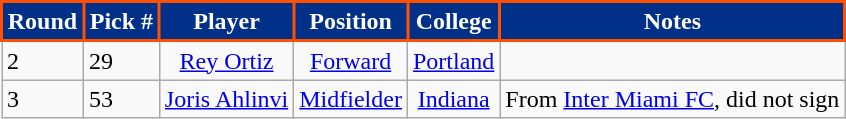<table class="wikitable" style="text-align:left; font-size:100%;">
<tr>
<th style="background:#003087; color:#FFFFFF; border:2px solid #FE5000;" scope="col">Round</th>
<th style="background:#003087; color:#FFFFFF; border:2px solid #FE5000;" scope="col">Pick #</th>
<th style="background:#003087; color:#FFFFFF; border:2px solid #FE5000;" scope="col">Player</th>
<th style="background:#003087; color:#FFFFFF; border:2px solid #FE5000;" scope="col">Position</th>
<th style="background:#003087; color:#FFFFFF; border:2px solid #FE5000;" scope="col">College</th>
<th style="background:#003087; color:#FFFFFF; border:2px solid #FE5000;" scope="col">Notes</th>
</tr>
<tr>
<td>2</td>
<td>29</td>
<td style="text-align:center;"> <a href='#'>Rey Ortiz</a></td>
<td style="text-align:center;"><a href='#'>Forward</a></td>
<td style="text-align:center;"><a href='#'>Portland</a></td>
<td style="text-align:center;"></td>
</tr>
<tr>
<td>3</td>
<td>53</td>
<td style="text-align:center;"> <a href='#'>Joris Ahlinvi</a></td>
<td style="text-align:center;"><a href='#'>Midfielder</a></td>
<td style="text-align:center;"><a href='#'>Indiana</a></td>
<td style="text-align:center;">From <a href='#'>Inter Miami FC</a>, did not sign</td>
</tr>
</table>
